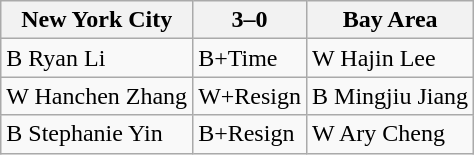<table class="wikitable">
<tr>
<th>New York City</th>
<th>3–0</th>
<th>Bay Area</th>
</tr>
<tr>
<td>B Ryan Li</td>
<td>B+Time</td>
<td>W Hajin Lee</td>
</tr>
<tr>
<td>W Hanchen Zhang</td>
<td>W+Resign</td>
<td>B Mingjiu Jiang</td>
</tr>
<tr>
<td>B Stephanie Yin</td>
<td>B+Resign</td>
<td>W Ary Cheng</td>
</tr>
</table>
